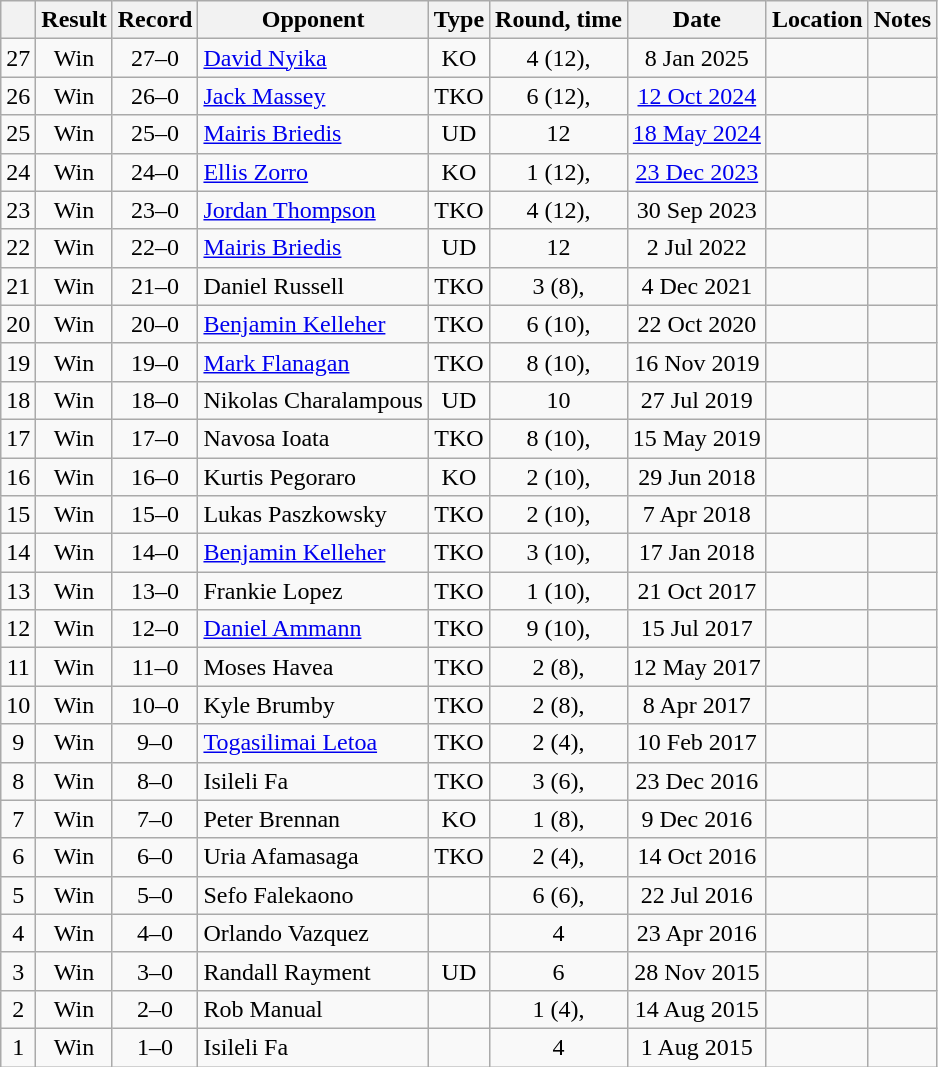<table class=wikitable style=text-align:center>
<tr>
<th></th>
<th>Result</th>
<th>Record</th>
<th>Opponent</th>
<th>Type</th>
<th>Round, time</th>
<th>Date</th>
<th>Location</th>
<th>Notes</th>
</tr>
<tr>
<td>27</td>
<td> Win</td>
<td>27–0</td>
<td style="text-align:left;"><a href='#'>David Nyika</a></td>
<td>KO</td>
<td>4 (12), </td>
<td>8 Jan 2025</td>
<td align=left></td>
<td align=left></td>
</tr>
<tr>
<td>26</td>
<td> Win</td>
<td>26–0</td>
<td align=left><a href='#'>Jack Massey</a></td>
<td>TKO</td>
<td>6 (12), </td>
<td><a href='#'>12 Oct 2024</a></td>
<td align=left></td>
<td align=left></td>
</tr>
<tr>
<td>25</td>
<td>Win</td>
<td>25–0</td>
<td align=left><a href='#'>Mairis Briedis</a></td>
<td>UD</td>
<td>12</td>
<td><a href='#'>18 May 2024</a></td>
<td align=left></td>
<td align=left></td>
</tr>
<tr>
<td>24</td>
<td>Win</td>
<td>24–0</td>
<td align=left><a href='#'>Ellis Zorro</a></td>
<td>KO</td>
<td>1 (12), </td>
<td><a href='#'>23 Dec 2023</a></td>
<td align=left></td>
<td align=left></td>
</tr>
<tr>
<td>23</td>
<td>Win</td>
<td>23–0</td>
<td align=left><a href='#'>Jordan Thompson</a></td>
<td>TKO</td>
<td>4 (12), </td>
<td>30 Sep 2023</td>
<td align=left></td>
<td align=left></td>
</tr>
<tr>
<td>22</td>
<td>Win</td>
<td>22–0</td>
<td align=left><a href='#'>Mairis Briedis</a></td>
<td>UD</td>
<td>12</td>
<td>2 Jul 2022</td>
<td align=left></td>
<td align=left></td>
</tr>
<tr>
<td>21</td>
<td>Win</td>
<td>21–0</td>
<td align=left>Daniel Russell</td>
<td>TKO</td>
<td>3 (8), </td>
<td>4 Dec 2021</td>
<td align=left></td>
<td align=left></td>
</tr>
<tr>
<td>20</td>
<td>Win</td>
<td>20–0</td>
<td align=left><a href='#'>Benjamin Kelleher</a></td>
<td>TKO</td>
<td>6 (10), </td>
<td>22 Oct 2020</td>
<td align=left></td>
<td align=left></td>
</tr>
<tr>
<td>19</td>
<td>Win</td>
<td>19–0</td>
<td align=left><a href='#'>Mark Flanagan</a></td>
<td>TKO</td>
<td>8 (10), </td>
<td>16 Nov 2019</td>
<td align=left></td>
<td align=left></td>
</tr>
<tr>
<td>18</td>
<td>Win</td>
<td>18–0</td>
<td align=left>Nikolas Charalampous</td>
<td>UD</td>
<td>10</td>
<td>27 Jul 2019</td>
<td align=left></td>
<td align=left></td>
</tr>
<tr>
<td>17</td>
<td>Win</td>
<td>17–0</td>
<td align=left>Navosa Ioata</td>
<td>TKO</td>
<td>8 (10), </td>
<td>15 May 2019</td>
<td align=left></td>
<td align=left></td>
</tr>
<tr>
<td>16</td>
<td>Win</td>
<td>16–0</td>
<td align=left>Kurtis Pegoraro</td>
<td>KO</td>
<td>2 (10), </td>
<td>29 Jun 2018</td>
<td align=left></td>
<td align=left></td>
</tr>
<tr>
<td>15</td>
<td>Win</td>
<td>15–0</td>
<td align=left>Lukas Paszkowsky</td>
<td>TKO</td>
<td>2 (10), </td>
<td>7 Apr 2018</td>
<td align=left></td>
<td align=left></td>
</tr>
<tr>
<td>14</td>
<td>Win</td>
<td>14–0</td>
<td align=left><a href='#'>Benjamin Kelleher</a></td>
<td>TKO</td>
<td>3 (10), </td>
<td>17 Jan 2018</td>
<td align=left></td>
<td align=left></td>
</tr>
<tr>
<td>13</td>
<td>Win</td>
<td>13–0</td>
<td align=left>Frankie Lopez</td>
<td>TKO</td>
<td>1 (10), </td>
<td>21 Oct 2017</td>
<td align=left></td>
<td align=left></td>
</tr>
<tr>
<td>12</td>
<td>Win</td>
<td>12–0</td>
<td align=left><a href='#'>Daniel Ammann</a></td>
<td>TKO</td>
<td>9 (10), </td>
<td>15 Jul 2017</td>
<td align=left></td>
<td align=left></td>
</tr>
<tr>
<td>11</td>
<td>Win</td>
<td>11–0</td>
<td align=left>Moses Havea</td>
<td>TKO</td>
<td>2 (8), </td>
<td>12 May 2017</td>
<td align=left></td>
<td align=left></td>
</tr>
<tr>
<td>10</td>
<td>Win</td>
<td>10–0</td>
<td align=left>Kyle Brumby</td>
<td>TKO</td>
<td>2 (8), </td>
<td>8 Apr 2017</td>
<td align=left></td>
<td align=left></td>
</tr>
<tr>
<td>9</td>
<td>Win</td>
<td>9–0</td>
<td align=left><a href='#'>Togasilimai Letoa</a></td>
<td>TKO</td>
<td>2 (4), </td>
<td>10 Feb 2017</td>
<td align=left></td>
<td align=left></td>
</tr>
<tr>
<td>8</td>
<td>Win</td>
<td>8–0</td>
<td align=left>Isileli Fa</td>
<td>TKO</td>
<td>3 (6), </td>
<td>23 Dec 2016</td>
<td align=left></td>
<td align=left></td>
</tr>
<tr>
<td>7</td>
<td>Win</td>
<td>7–0</td>
<td align=left>Peter Brennan</td>
<td>KO</td>
<td>1 (8), </td>
<td>9 Dec 2016</td>
<td align=left></td>
<td align=left></td>
</tr>
<tr>
<td>6</td>
<td>Win</td>
<td>6–0</td>
<td align=left>Uria Afamasaga</td>
<td>TKO</td>
<td>2 (4), </td>
<td>14 Oct 2016</td>
<td align=left></td>
<td align=left></td>
</tr>
<tr>
<td>5</td>
<td>Win</td>
<td>5–0</td>
<td align=left>Sefo Falekaono</td>
<td></td>
<td>6 (6), </td>
<td>22 Jul 2016</td>
<td align=left></td>
<td align=left></td>
</tr>
<tr>
<td>4</td>
<td>Win</td>
<td>4–0</td>
<td align=left>Orlando Vazquez</td>
<td></td>
<td>4</td>
<td>23 Apr 2016</td>
<td align=left></td>
<td align=left></td>
</tr>
<tr>
<td>3</td>
<td>Win</td>
<td>3–0</td>
<td align=left>Randall Rayment</td>
<td>UD</td>
<td>6</td>
<td>28 Nov 2015</td>
<td align=left></td>
<td align=left></td>
</tr>
<tr>
<td>2</td>
<td>Win</td>
<td>2–0</td>
<td align=left>Rob Manual</td>
<td></td>
<td>1 (4), </td>
<td>14 Aug 2015</td>
<td align=left></td>
<td align=left></td>
</tr>
<tr>
<td>1</td>
<td>Win</td>
<td>1–0</td>
<td align=left>Isileli Fa</td>
<td></td>
<td>4</td>
<td>1 Aug 2015</td>
<td align=left></td>
<td align=left></td>
</tr>
</table>
